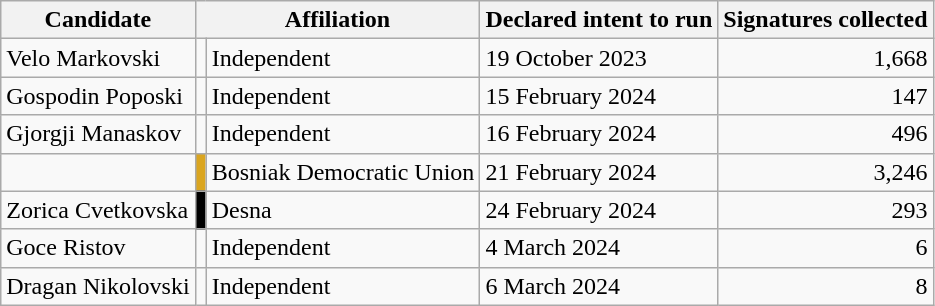<table class="wikitable sortable">
<tr>
<th>Candidate</th>
<th colspan=2>Affiliation</th>
<th>Declared intent to run</th>
<th>Signatures collected</th>
</tr>
<tr>
<td>Velo Markovski</td>
<td bgcolor=></td>
<td>Independent</td>
<td>19 October 2023</td>
<td align=right>1,668</td>
</tr>
<tr>
<td>Gospodin Poposki</td>
<td bgcolor=></td>
<td>Independent</td>
<td>15 February 2024</td>
<td align="right">147</td>
</tr>
<tr>
<td>Gjorgji Manaskov</td>
<td bgcolor=></td>
<td>Independent</td>
<td>16 February 2024</td>
<td align="right">496</td>
</tr>
<tr>
<td></td>
<td bgcolor=goldenrod></td>
<td>Bosniak Democratic Union</td>
<td>21 February 2024</td>
<td align="right">3,246</td>
</tr>
<tr>
<td>Zorica Cvetkovska</td>
<td bgcolor=black></td>
<td>Desna</td>
<td>24 February 2024</td>
<td align="right">293</td>
</tr>
<tr>
<td>Goce Ristov</td>
<td bgcolor=></td>
<td>Independent</td>
<td>4 March 2024</td>
<td align="right">6</td>
</tr>
<tr>
<td>Dragan Nikolovski</td>
<td bgcolor=></td>
<td>Independent</td>
<td>6 March 2024</td>
<td align="right">8</td>
</tr>
</table>
